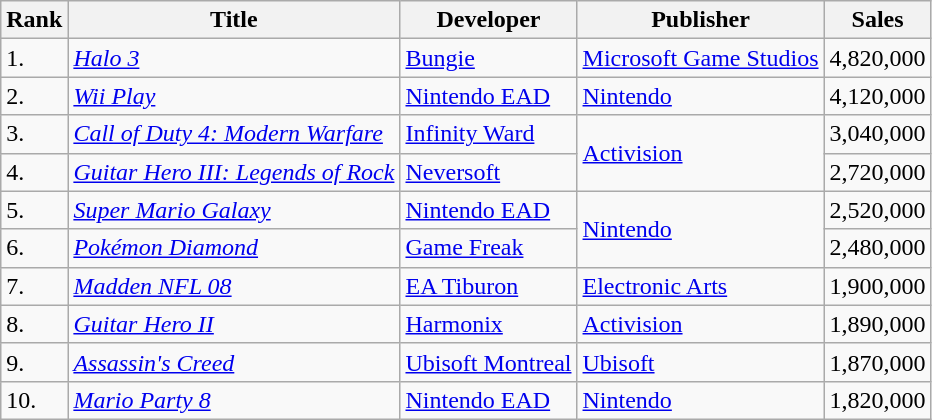<table class="wikitable">
<tr>
<th>Rank</th>
<th>Title</th>
<th>Developer</th>
<th>Publisher</th>
<th>Sales</th>
</tr>
<tr>
<td>1.</td>
<td><em><a href='#'>Halo 3</a></em></td>
<td><a href='#'>Bungie</a></td>
<td><a href='#'>Microsoft Game Studios</a></td>
<td>4,820,000</td>
</tr>
<tr>
<td>2.</td>
<td><em><a href='#'>Wii Play</a></em></td>
<td><a href='#'>Nintendo EAD</a></td>
<td><a href='#'>Nintendo</a></td>
<td>4,120,000</td>
</tr>
<tr>
<td>3.</td>
<td><em><a href='#'>Call of Duty 4: Modern Warfare</a></em></td>
<td><a href='#'>Infinity Ward</a></td>
<td rowspan="2"><a href='#'>Activision</a></td>
<td>3,040,000</td>
</tr>
<tr>
<td>4.</td>
<td><em><a href='#'>Guitar Hero III: Legends of Rock</a></em></td>
<td><a href='#'>Neversoft</a></td>
<td>2,720,000</td>
</tr>
<tr>
<td>5.</td>
<td><em><a href='#'>Super Mario Galaxy</a></em></td>
<td><a href='#'>Nintendo EAD</a></td>
<td rowspan="2"><a href='#'>Nintendo</a></td>
<td>2,520,000</td>
</tr>
<tr>
<td>6.</td>
<td><em><a href='#'>Pokémon Diamond</a></em></td>
<td><a href='#'>Game Freak</a></td>
<td>2,480,000</td>
</tr>
<tr>
<td>7.</td>
<td><em><a href='#'>Madden NFL 08</a></em></td>
<td><a href='#'>EA Tiburon</a></td>
<td><a href='#'>Electronic Arts</a></td>
<td>1,900,000</td>
</tr>
<tr>
<td>8.</td>
<td><em><a href='#'>Guitar Hero II</a></em></td>
<td><a href='#'>Harmonix</a></td>
<td><a href='#'>Activision</a></td>
<td>1,890,000</td>
</tr>
<tr>
<td>9.</td>
<td><em><a href='#'>Assassin's Creed</a></em></td>
<td><a href='#'>Ubisoft Montreal</a></td>
<td><a href='#'>Ubisoft</a></td>
<td>1,870,000</td>
</tr>
<tr>
<td>10.</td>
<td><em><a href='#'>Mario Party 8</a></em></td>
<td><a href='#'>Nintendo EAD</a></td>
<td><a href='#'>Nintendo</a></td>
<td>1,820,000</td>
</tr>
</table>
